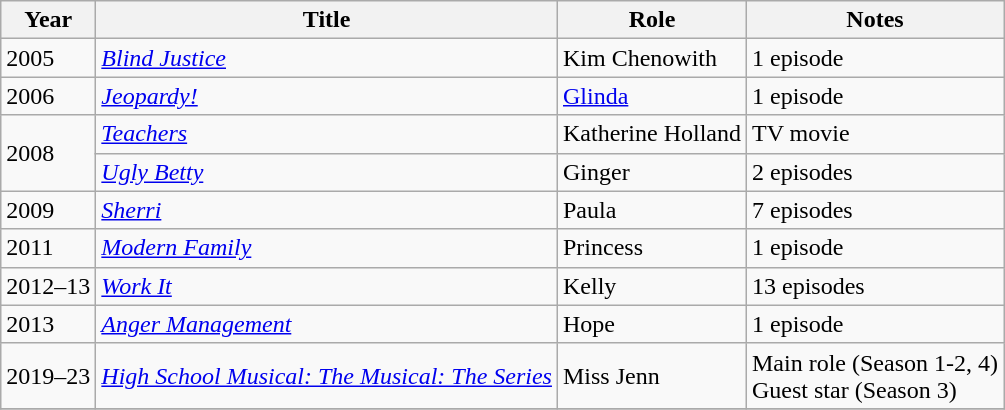<table class="wikitable">
<tr>
<th>Year</th>
<th>Title</th>
<th>Role</th>
<th>Notes</th>
</tr>
<tr>
<td>2005</td>
<td><em><a href='#'>Blind Justice</a></em></td>
<td>Kim Chenowith</td>
<td>1 episode</td>
</tr>
<tr>
<td>2006</td>
<td><em><a href='#'>Jeopardy!</a></em></td>
<td><a href='#'>Glinda</a></td>
<td>1 episode</td>
</tr>
<tr>
<td rowspan="2">2008</td>
<td><em><a href='#'>Teachers</a></em></td>
<td>Katherine Holland</td>
<td>TV movie</td>
</tr>
<tr>
<td><em><a href='#'>Ugly Betty</a></em></td>
<td>Ginger</td>
<td>2 episodes</td>
</tr>
<tr>
<td>2009</td>
<td><em><a href='#'>Sherri</a></em></td>
<td>Paula</td>
<td>7 episodes</td>
</tr>
<tr>
<td>2011</td>
<td><em><a href='#'>Modern Family</a></em></td>
<td>Princess</td>
<td>1 episode</td>
</tr>
<tr>
<td>2012–13</td>
<td><em><a href='#'>Work It</a></em></td>
<td>Kelly</td>
<td>13 episodes</td>
</tr>
<tr>
<td>2013</td>
<td><em><a href='#'>Anger Management</a></em></td>
<td>Hope</td>
<td>1 episode</td>
</tr>
<tr>
<td>2019–23</td>
<td><em><a href='#'>High School Musical: The Musical: The Series</a></em></td>
<td>Miss Jenn</td>
<td>Main role (Season 1-2, 4)<br>Guest star (Season 3)</td>
</tr>
<tr>
</tr>
</table>
